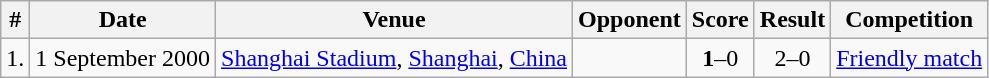<table class="wikitable">
<tr>
<th>#</th>
<th>Date</th>
<th>Venue</th>
<th>Opponent</th>
<th>Score</th>
<th>Result</th>
<th>Competition</th>
</tr>
<tr>
<td>1.</td>
<td>1 September 2000</td>
<td><a href='#'>Shanghai Stadium</a>, <a href='#'>Shanghai</a>, <a href='#'>China</a></td>
<td></td>
<td align=center><strong>1</strong>–0</td>
<td align=center>2–0</td>
<td><a href='#'>Friendly match</a></td>
</tr>
</table>
